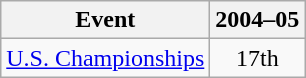<table class="wikitable" style="text-align:center">
<tr>
<th>Event</th>
<th>2004–05</th>
</tr>
<tr>
<td align=left><a href='#'>U.S. Championships</a></td>
<td>17th</td>
</tr>
</table>
